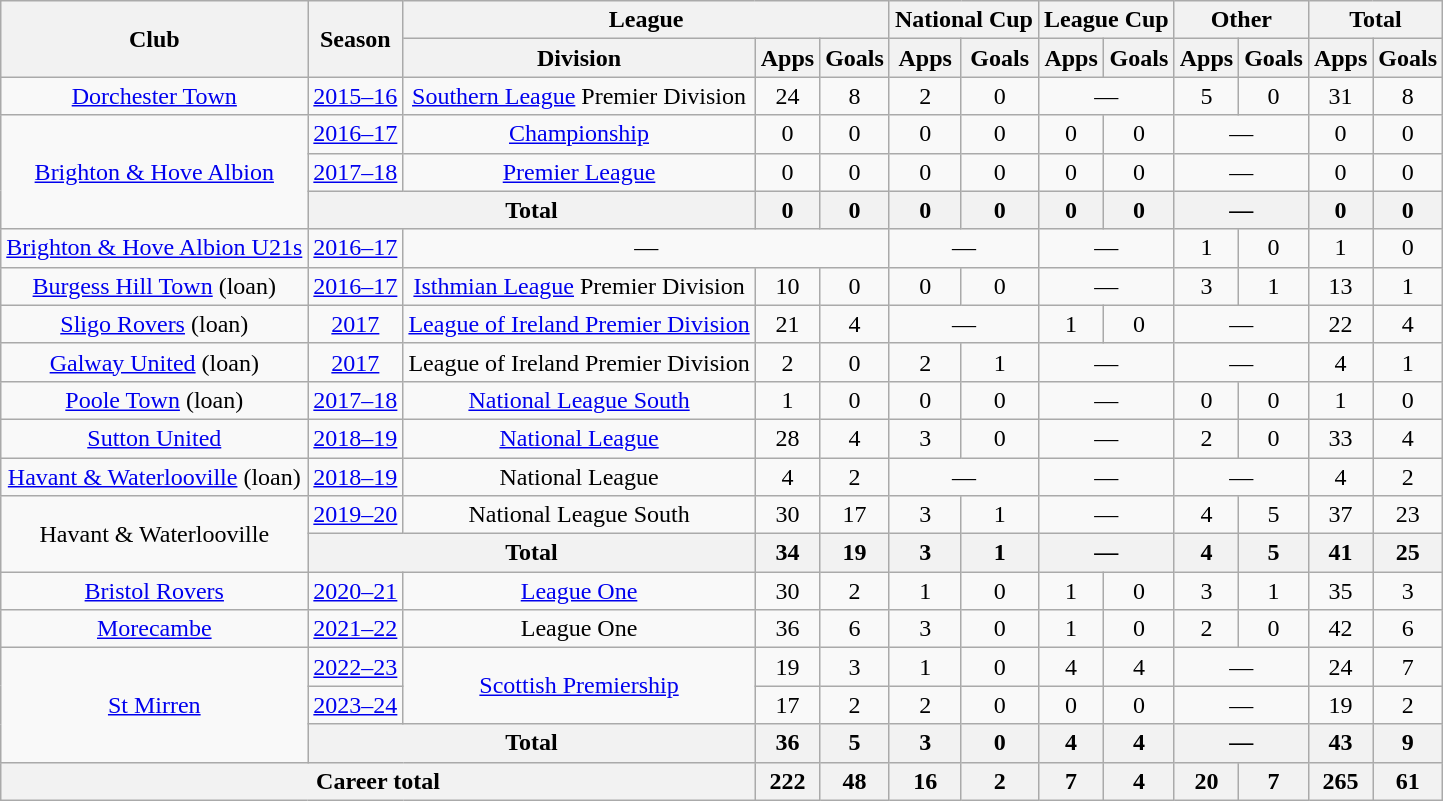<table class="wikitable" style="text-align: center">
<tr>
<th rowspan="2">Club</th>
<th rowspan="2">Season</th>
<th colspan="3">League</th>
<th colspan="2">National Cup</th>
<th colspan="2">League Cup</th>
<th colspan="2">Other</th>
<th colspan="2">Total</th>
</tr>
<tr>
<th>Division</th>
<th>Apps</th>
<th>Goals</th>
<th>Apps</th>
<th>Goals</th>
<th>Apps</th>
<th>Goals</th>
<th>Apps</th>
<th>Goals</th>
<th>Apps</th>
<th>Goals</th>
</tr>
<tr>
<td><a href='#'>Dorchester Town</a></td>
<td><a href='#'>2015–16</a></td>
<td><a href='#'>Southern League</a> Premier Division</td>
<td>24</td>
<td>8</td>
<td>2</td>
<td>0</td>
<td colspan="2">—</td>
<td>5</td>
<td>0</td>
<td>31</td>
<td>8</td>
</tr>
<tr>
<td rowspan="3"><a href='#'>Brighton & Hove Albion</a></td>
<td><a href='#'>2016–17</a></td>
<td><a href='#'>Championship</a></td>
<td>0</td>
<td>0</td>
<td>0</td>
<td>0</td>
<td>0</td>
<td>0</td>
<td colspan="2">—</td>
<td>0</td>
<td>0</td>
</tr>
<tr>
<td><a href='#'>2017–18</a></td>
<td><a href='#'>Premier League</a></td>
<td>0</td>
<td>0</td>
<td>0</td>
<td>0</td>
<td>0</td>
<td>0</td>
<td colspan="2">—</td>
<td>0</td>
<td>0</td>
</tr>
<tr>
<th colspan="2">Total</th>
<th>0</th>
<th>0</th>
<th>0</th>
<th>0</th>
<th>0</th>
<th>0</th>
<th colspan="2">—</th>
<th>0</th>
<th>0</th>
</tr>
<tr>
<td><a href='#'>Brighton & Hove Albion U21s</a></td>
<td><a href='#'>2016–17</a></td>
<td colspan="3">—</td>
<td colspan="2">—</td>
<td colspan="2">—</td>
<td>1</td>
<td>0</td>
<td>1</td>
<td>0</td>
</tr>
<tr>
<td><a href='#'>Burgess Hill Town</a> (loan)</td>
<td><a href='#'>2016–17</a></td>
<td><a href='#'>Isthmian League</a> Premier Division</td>
<td>10</td>
<td>0</td>
<td>0</td>
<td>0</td>
<td colspan="2">—</td>
<td>3</td>
<td>1</td>
<td>13</td>
<td>1</td>
</tr>
<tr>
<td><a href='#'>Sligo Rovers</a> (loan)</td>
<td><a href='#'>2017</a></td>
<td><a href='#'>League of Ireland Premier Division</a></td>
<td>21</td>
<td>4</td>
<td colspan="2">—</td>
<td>1</td>
<td>0</td>
<td colspan="2">—</td>
<td>22</td>
<td>4</td>
</tr>
<tr>
<td><a href='#'>Galway United</a> (loan)</td>
<td><a href='#'>2017</a></td>
<td>League of Ireland Premier Division</td>
<td>2</td>
<td>0</td>
<td>2</td>
<td>1</td>
<td colspan="2">—</td>
<td colspan="2">—</td>
<td>4</td>
<td>1</td>
</tr>
<tr>
<td><a href='#'>Poole Town</a> (loan)</td>
<td><a href='#'>2017–18</a></td>
<td><a href='#'>National League South</a></td>
<td>1</td>
<td>0</td>
<td>0</td>
<td>0</td>
<td colspan="2">—</td>
<td>0</td>
<td>0</td>
<td>1</td>
<td>0</td>
</tr>
<tr>
<td><a href='#'>Sutton United</a></td>
<td><a href='#'>2018–19</a></td>
<td><a href='#'>National League</a></td>
<td>28</td>
<td>4</td>
<td>3</td>
<td>0</td>
<td colspan="2">—</td>
<td>2</td>
<td>0</td>
<td>33</td>
<td>4</td>
</tr>
<tr>
<td><a href='#'>Havant & Waterlooville</a> (loan)</td>
<td><a href='#'>2018–19</a></td>
<td>National League</td>
<td>4</td>
<td>2</td>
<td colspan="2">—</td>
<td colspan="2">—</td>
<td colspan="2">—</td>
<td>4</td>
<td>2</td>
</tr>
<tr>
<td rowspan="2">Havant & Waterlooville</td>
<td><a href='#'>2019–20</a></td>
<td>National League South</td>
<td>30</td>
<td>17</td>
<td>3</td>
<td>1</td>
<td colspan="2">—</td>
<td>4</td>
<td>5</td>
<td>37</td>
<td>23</td>
</tr>
<tr>
<th colspan="2">Total</th>
<th>34</th>
<th>19</th>
<th>3</th>
<th>1</th>
<th colspan="2">—</th>
<th>4</th>
<th>5</th>
<th>41</th>
<th>25</th>
</tr>
<tr>
<td><a href='#'>Bristol Rovers</a></td>
<td><a href='#'>2020–21</a></td>
<td><a href='#'>League One</a></td>
<td>30</td>
<td>2</td>
<td>1</td>
<td>0</td>
<td>1</td>
<td>0</td>
<td>3</td>
<td>1</td>
<td>35</td>
<td>3</td>
</tr>
<tr>
<td><a href='#'>Morecambe</a></td>
<td><a href='#'>2021–22</a></td>
<td>League One</td>
<td>36</td>
<td>6</td>
<td>3</td>
<td>0</td>
<td>1</td>
<td>0</td>
<td>2</td>
<td>0</td>
<td>42</td>
<td>6</td>
</tr>
<tr>
<td rowspan="3"><a href='#'>St Mirren</a></td>
<td><a href='#'>2022–23</a></td>
<td rowspan="2"><a href='#'>Scottish Premiership</a></td>
<td>19</td>
<td>3</td>
<td>1</td>
<td>0</td>
<td>4</td>
<td>4</td>
<td colspan="2">—</td>
<td>24</td>
<td>7</td>
</tr>
<tr>
<td><a href='#'>2023–24</a></td>
<td>17</td>
<td>2</td>
<td>2</td>
<td>0</td>
<td>0</td>
<td>0</td>
<td colspan="2">—</td>
<td>19</td>
<td>2</td>
</tr>
<tr>
<th colspan="2">Total</th>
<th>36</th>
<th>5</th>
<th>3</th>
<th>0</th>
<th>4</th>
<th>4</th>
<th colspan="2">—</th>
<th>43</th>
<th>9</th>
</tr>
<tr>
<th colspan="3">Career total</th>
<th>222</th>
<th>48</th>
<th>16</th>
<th>2</th>
<th>7</th>
<th>4</th>
<th>20</th>
<th>7</th>
<th>265</th>
<th>61</th>
</tr>
</table>
